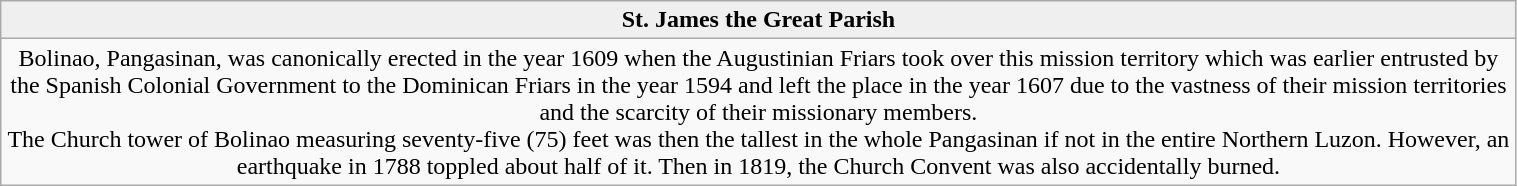<table class="wikitable" style="width:80%; text-align:center;">
<tr>
<th style="width:20%; background:#efefef;">St. James the Great Parish</th>
</tr>
<tr>
<td>Bolinao, Pangasinan, was canonically erected in the year 1609 when the Augustinian Friars took over this mission territory which was earlier entrusted by the Spanish Colonial Government to the Dominican Friars in the year 1594 and left the place in the year 1607 due to the vastness of their mission territories and the scarcity of their missionary members.<br>The Church tower of Bolinao measuring seventy-five (75) feet was then the tallest in the whole Pangasinan if not in the entire Northern Luzon. However, an earthquake in 1788 toppled about half of it. Then in 1819, the Church Convent was also accidentally burned.</td>
</tr>
</table>
